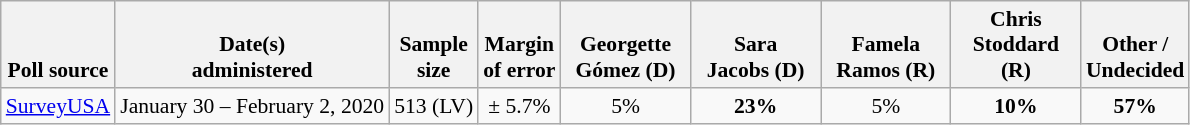<table class="wikitable" style="font-size:90%;text-align:center;">
<tr valign=bottom>
<th>Poll source</th>
<th>Date(s)<br>administered</th>
<th>Sample<br>size</th>
<th>Margin<br>of error</th>
<th style="width:80px;">Georgette<br>Gómez (D)</th>
<th style="width:80px;">Sara<br>Jacobs (D)</th>
<th style="width:80px;">Famela<br>Ramos (R)</th>
<th style="width:80px;">Chris<br>Stoddard (R)</th>
<th>Other /<br>Undecided</th>
</tr>
<tr>
<td style="text-align:left;"><a href='#'>SurveyUSA</a></td>
<td>January 30 – February 2, 2020</td>
<td>513 (LV)</td>
<td>± 5.7%</td>
<td>5%</td>
<td><strong>23%</strong></td>
<td>5%</td>
<td><strong>10%</strong></td>
<td><strong>57%</strong></td>
</tr>
</table>
